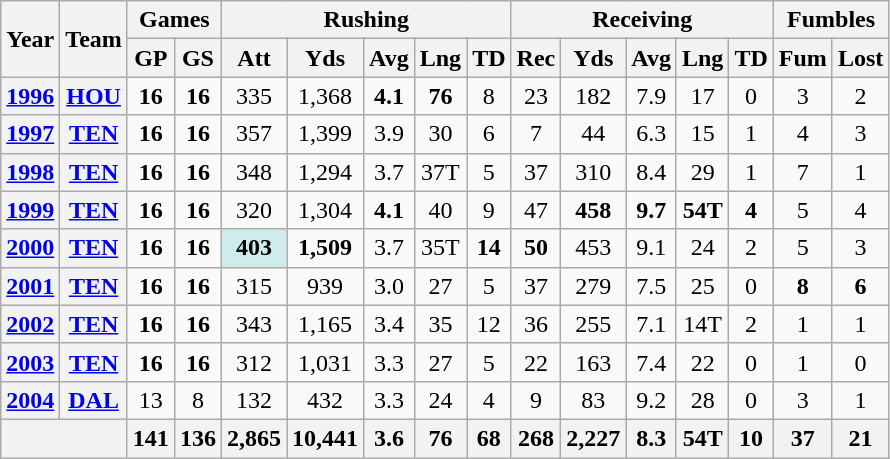<table class="wikitable" style="text-align:center">
<tr>
<th rowspan="2">Year</th>
<th rowspan="2">Team</th>
<th colspan="2">Games</th>
<th colspan="5">Rushing</th>
<th colspan="5">Receiving</th>
<th colspan="2">Fumbles</th>
</tr>
<tr>
<th>GP</th>
<th>GS</th>
<th>Att</th>
<th>Yds</th>
<th>Avg</th>
<th>Lng</th>
<th>TD</th>
<th>Rec</th>
<th>Yds</th>
<th>Avg</th>
<th>Lng</th>
<th>TD</th>
<th>Fum</th>
<th>Lost</th>
</tr>
<tr>
<th><a href='#'>1996</a></th>
<th><a href='#'>HOU</a></th>
<td><strong>16</strong></td>
<td><strong>16</strong></td>
<td>335</td>
<td>1,368</td>
<td><strong>4.1</strong></td>
<td><strong>76</strong></td>
<td>8</td>
<td>23</td>
<td>182</td>
<td>7.9</td>
<td>17</td>
<td>0</td>
<td>3</td>
<td>2</td>
</tr>
<tr>
<th><a href='#'>1997</a></th>
<th><a href='#'>TEN</a></th>
<td><strong>16</strong></td>
<td><strong>16</strong></td>
<td>357</td>
<td>1,399</td>
<td>3.9</td>
<td>30</td>
<td>6</td>
<td>7</td>
<td>44</td>
<td>6.3</td>
<td>15</td>
<td>1</td>
<td>4</td>
<td>3</td>
</tr>
<tr>
<th><a href='#'>1998</a></th>
<th><a href='#'>TEN</a></th>
<td><strong>16</strong></td>
<td><strong>16</strong></td>
<td>348</td>
<td>1,294</td>
<td>3.7</td>
<td>37T</td>
<td>5</td>
<td>37</td>
<td>310</td>
<td>8.4</td>
<td>29</td>
<td>1</td>
<td>7</td>
<td>1</td>
</tr>
<tr>
<th><a href='#'>1999</a></th>
<th><a href='#'>TEN</a></th>
<td><strong>16</strong></td>
<td><strong>16</strong></td>
<td>320</td>
<td>1,304</td>
<td><strong>4.1</strong></td>
<td>40</td>
<td>9</td>
<td>47</td>
<td><strong>458</strong></td>
<td><strong>9.7</strong></td>
<td><strong>54T</strong></td>
<td><strong>4</strong></td>
<td>5</td>
<td>4</td>
</tr>
<tr>
<th><a href='#'>2000</a></th>
<th><a href='#'>TEN</a></th>
<td><strong>16</strong></td>
<td><strong>16</strong></td>
<td style="background:#cfecec;"><strong>403</strong></td>
<td><strong>1,509</strong></td>
<td>3.7</td>
<td>35T</td>
<td><strong>14</strong></td>
<td><strong>50</strong></td>
<td>453</td>
<td>9.1</td>
<td>24</td>
<td>2</td>
<td>5</td>
<td>3</td>
</tr>
<tr>
<th><a href='#'>2001</a></th>
<th><a href='#'>TEN</a></th>
<td><strong>16</strong></td>
<td><strong>16</strong></td>
<td>315</td>
<td>939</td>
<td>3.0</td>
<td>27</td>
<td>5</td>
<td>37</td>
<td>279</td>
<td>7.5</td>
<td>25</td>
<td>0</td>
<td><strong>8</strong></td>
<td><strong>6</strong></td>
</tr>
<tr>
<th><a href='#'>2002</a></th>
<th><a href='#'>TEN</a></th>
<td><strong>16</strong></td>
<td><strong>16</strong></td>
<td>343</td>
<td>1,165</td>
<td>3.4</td>
<td>35</td>
<td>12</td>
<td>36</td>
<td>255</td>
<td>7.1</td>
<td>14T</td>
<td>2</td>
<td>1</td>
<td>1</td>
</tr>
<tr>
<th><a href='#'>2003</a></th>
<th><a href='#'>TEN</a></th>
<td><strong>16</strong></td>
<td><strong>16</strong></td>
<td>312</td>
<td>1,031</td>
<td>3.3</td>
<td>27</td>
<td>5</td>
<td>22</td>
<td>163</td>
<td>7.4</td>
<td>22</td>
<td>0</td>
<td>1</td>
<td>0</td>
</tr>
<tr>
<th><a href='#'>2004</a></th>
<th><a href='#'>DAL</a></th>
<td>13</td>
<td>8</td>
<td>132</td>
<td>432</td>
<td>3.3</td>
<td>24</td>
<td>4</td>
<td>9</td>
<td>83</td>
<td>9.2</td>
<td>28</td>
<td>0</td>
<td>3</td>
<td>1</td>
</tr>
<tr>
<th colspan="2"></th>
<th>141</th>
<th>136</th>
<th>2,865</th>
<th>10,441</th>
<th>3.6</th>
<th>76</th>
<th>68</th>
<th>268</th>
<th>2,227</th>
<th>8.3</th>
<th>54T</th>
<th>10</th>
<th>37</th>
<th>21</th>
</tr>
</table>
